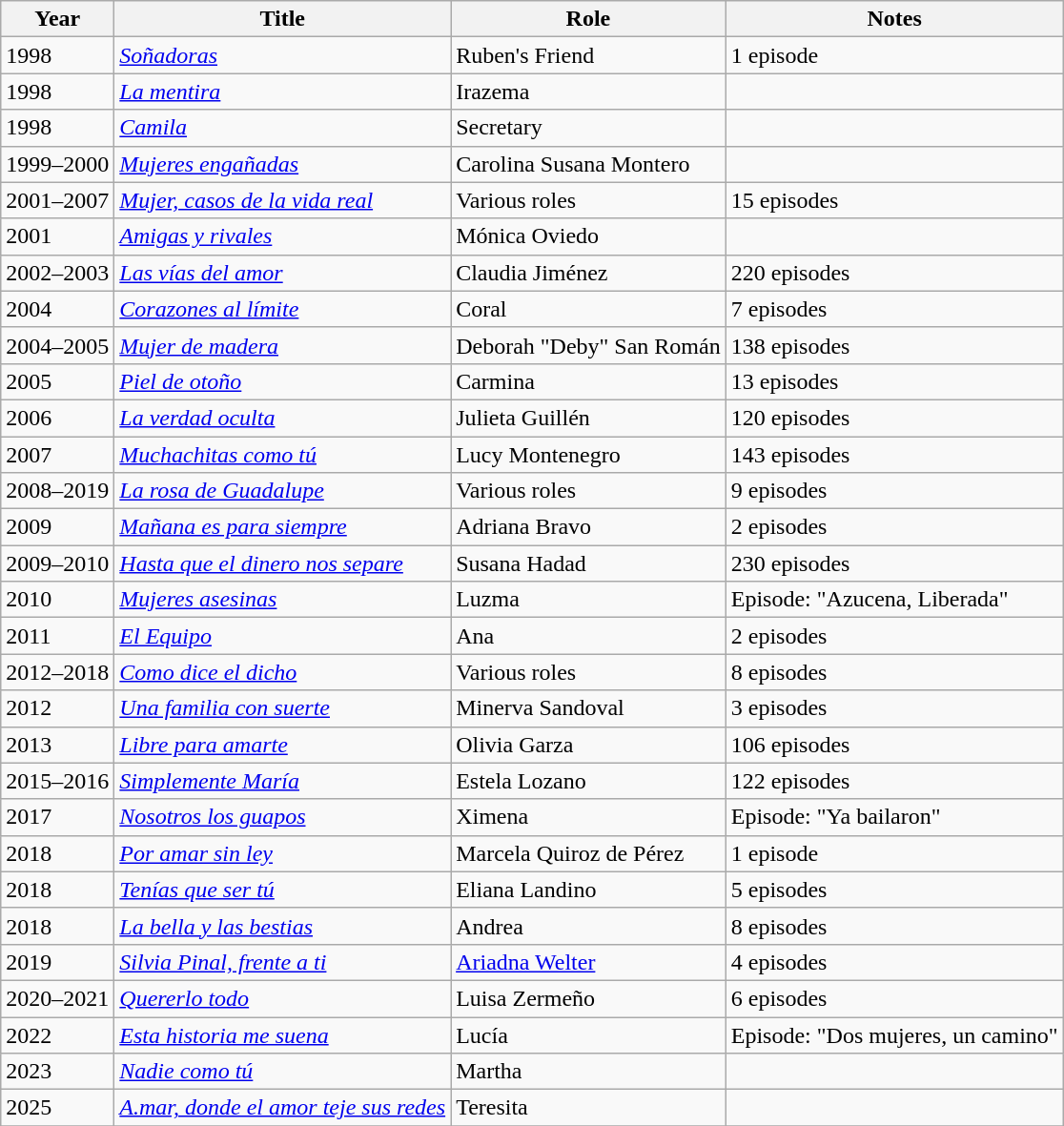<table class="wikitable sortable">
<tr>
<th>Year</th>
<th>Title</th>
<th>Role</th>
<th class="unsortable">Notes</th>
</tr>
<tr>
<td>1998</td>
<td><em><a href='#'>Soñadoras</a></em></td>
<td>Ruben's Friend</td>
<td>1 episode</td>
</tr>
<tr>
<td>1998</td>
<td><em><a href='#'>La mentira</a></em></td>
<td>Irazema</td>
<td></td>
</tr>
<tr>
<td>1998</td>
<td><em><a href='#'>Camila</a></em></td>
<td>Secretary</td>
<td></td>
</tr>
<tr>
<td>1999–2000</td>
<td><em><a href='#'>Mujeres engañadas</a></em></td>
<td>Carolina Susana Montero</td>
<td></td>
</tr>
<tr>
<td>2001–2007</td>
<td><em><a href='#'>Mujer, casos de la vida real</a></em></td>
<td>Various roles</td>
<td>15 episodes</td>
</tr>
<tr>
<td>2001</td>
<td><em><a href='#'>Amigas y rivales</a></em></td>
<td>Mónica Oviedo</td>
<td></td>
</tr>
<tr>
<td>2002–2003</td>
<td><em><a href='#'>Las vías del amor</a></em></td>
<td>Claudia Jiménez</td>
<td>220 episodes</td>
</tr>
<tr>
<td>2004</td>
<td><em><a href='#'>Corazones al límite</a></em></td>
<td>Coral</td>
<td>7 episodes</td>
</tr>
<tr>
<td>2004–2005</td>
<td><em><a href='#'>Mujer de madera</a></em></td>
<td>Deborah "Deby" San Román</td>
<td>138 episodes</td>
</tr>
<tr>
<td>2005</td>
<td><em><a href='#'>Piel de otoño</a></em></td>
<td>Carmina</td>
<td>13 episodes</td>
</tr>
<tr>
<td>2006</td>
<td><em><a href='#'>La verdad oculta</a></em></td>
<td>Julieta Guillén</td>
<td>120 episodes</td>
</tr>
<tr>
<td>2007</td>
<td><em><a href='#'>Muchachitas como tú</a></em></td>
<td>Lucy Montenegro</td>
<td>143 episodes</td>
</tr>
<tr>
<td>2008–2019</td>
<td><em><a href='#'>La rosa de Guadalupe</a></em></td>
<td>Various roles</td>
<td>9 episodes</td>
</tr>
<tr>
<td>2009</td>
<td><em><a href='#'>Mañana es para siempre</a></em></td>
<td>Adriana Bravo</td>
<td>2 episodes</td>
</tr>
<tr>
<td>2009–2010</td>
<td><em><a href='#'>Hasta que el dinero nos separe</a></em></td>
<td>Susana Hadad</td>
<td>230 episodes</td>
</tr>
<tr>
<td>2010</td>
<td><em><a href='#'>Mujeres asesinas</a></em></td>
<td>Luzma</td>
<td>Episode: "Azucena, Liberada"</td>
</tr>
<tr>
<td>2011</td>
<td><em><a href='#'>El Equipo</a></em></td>
<td>Ana</td>
<td>2 episodes</td>
</tr>
<tr>
<td>2012–2018</td>
<td><em><a href='#'>Como dice el dicho</a></em></td>
<td>Various roles</td>
<td>8 episodes</td>
</tr>
<tr>
<td>2012</td>
<td><em><a href='#'>Una familia con suerte</a></em></td>
<td>Minerva Sandoval</td>
<td>3 episodes</td>
</tr>
<tr>
<td>2013</td>
<td><em><a href='#'>Libre para amarte</a></em></td>
<td>Olivia Garza</td>
<td>106 episodes</td>
</tr>
<tr>
<td>2015–2016</td>
<td><em><a href='#'>Simplemente María</a></em></td>
<td>Estela Lozano</td>
<td>122 episodes</td>
</tr>
<tr>
<td>2017</td>
<td><em><a href='#'>Nosotros los guapos</a></em></td>
<td>Ximena</td>
<td>Episode: "Ya bailaron"</td>
</tr>
<tr>
<td>2018</td>
<td><em><a href='#'>Por amar sin ley</a></em></td>
<td>Marcela Quiroz de Pérez</td>
<td>1 episode</td>
</tr>
<tr>
<td>2018</td>
<td><em><a href='#'>Tenías que ser tú</a></em></td>
<td>Eliana Landino</td>
<td>5 episodes</td>
</tr>
<tr>
<td>2018</td>
<td><em><a href='#'>La bella y las bestias</a></em></td>
<td>Andrea</td>
<td>8 episodes</td>
</tr>
<tr>
<td>2019</td>
<td><em><a href='#'>Silvia Pinal, frente a ti</a></em></td>
<td><a href='#'>Ariadna Welter</a></td>
<td>4 episodes</td>
</tr>
<tr>
<td>2020–2021</td>
<td><em><a href='#'>Quererlo todo</a></em></td>
<td>Luisa Zermeño</td>
<td>6 episodes</td>
</tr>
<tr>
<td>2022</td>
<td><em><a href='#'>Esta historia me suena</a></em></td>
<td>Lucía</td>
<td>Episode: "Dos mujeres, un camino"</td>
</tr>
<tr>
<td>2023</td>
<td><em><a href='#'>Nadie como tú</a></em></td>
<td>Martha</td>
<td></td>
</tr>
<tr>
<td>2025</td>
<td><em><a href='#'>A.mar, donde el amor teje sus redes</a></em></td>
<td>Teresita</td>
<td></td>
</tr>
<tr>
</tr>
</table>
